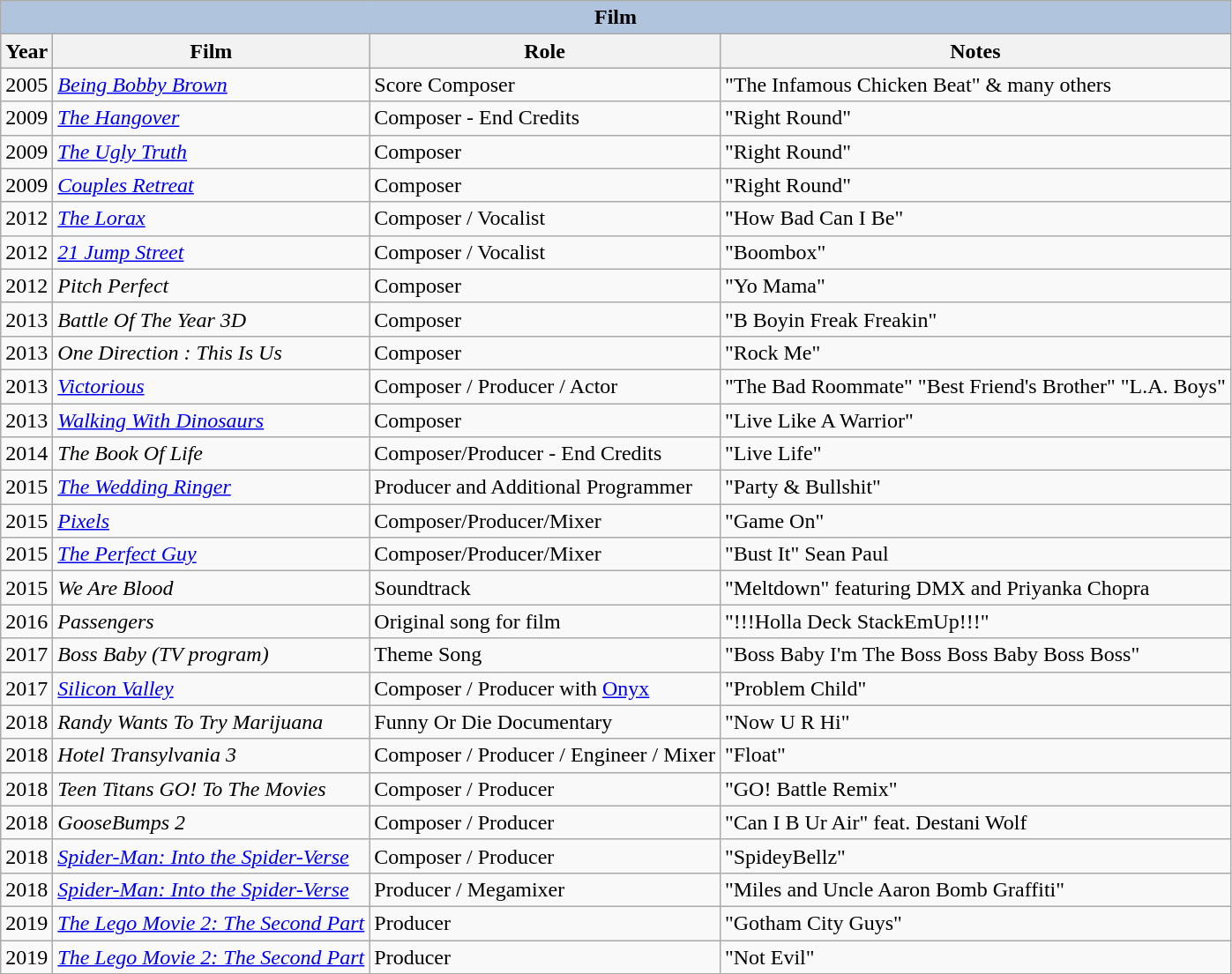<table class="wikitable">
<tr style="background:#ccc; text-align:center;">
<th colspan="4" style="background: LightSteelBlue;">Film</th>
</tr>
<tr style="background:#ccc; text-align:center;">
<th>Year</th>
<th>Film</th>
<th>Role</th>
<th>Notes</th>
</tr>
<tr>
<td>2005</td>
<td><em><a href='#'>Being Bobby Brown</a></em></td>
<td>Score Composer</td>
<td>"The Infamous Chicken Beat" & many others</td>
</tr>
<tr>
<td>2009</td>
<td><em><a href='#'>The Hangover</a></em></td>
<td>Composer - End Credits</td>
<td>"Right Round"</td>
</tr>
<tr>
<td>2009</td>
<td><em><a href='#'>The Ugly Truth</a></em></td>
<td>Composer</td>
<td>"Right Round"</td>
</tr>
<tr>
<td>2009</td>
<td><em><a href='#'>Couples Retreat</a></em></td>
<td>Composer</td>
<td>"Right Round"</td>
</tr>
<tr>
<td>2012</td>
<td><em><a href='#'>The Lorax</a></em></td>
<td>Composer / Vocalist</td>
<td>"How Bad Can I Be"</td>
</tr>
<tr>
<td>2012</td>
<td><em><a href='#'>21 Jump Street</a></em></td>
<td>Composer / Vocalist</td>
<td>"Boombox"</td>
</tr>
<tr>
<td>2012</td>
<td><em>Pitch Perfect</em></td>
<td>Composer</td>
<td>"Yo Mama"</td>
</tr>
<tr>
<td>2013</td>
<td><em>Battle Of The Year 3D</em></td>
<td>Composer</td>
<td>"B Boyin Freak Freakin"</td>
</tr>
<tr>
<td>2013</td>
<td><em>One Direction : This Is Us</em></td>
<td>Composer</td>
<td>"Rock Me"</td>
</tr>
<tr>
<td>2013</td>
<td><em><a href='#'>Victorious</a></em></td>
<td>Composer / Producer / Actor</td>
<td>"The Bad Roommate" "Best Friend's Brother" "L.A. Boys"</td>
</tr>
<tr>
<td>2013</td>
<td><em><a href='#'>Walking With Dinosaurs</a></em></td>
<td>Composer</td>
<td>"Live Like A Warrior"</td>
</tr>
<tr>
<td>2014</td>
<td><em>The Book Of Life</em></td>
<td>Composer/Producer - End Credits</td>
<td>"Live Life"</td>
</tr>
<tr>
<td>2015</td>
<td><em><a href='#'>The Wedding Ringer</a></em></td>
<td>Producer and Additional Programmer</td>
<td>"Party & Bullshit"</td>
</tr>
<tr>
<td>2015</td>
<td><em><a href='#'>Pixels</a></em></td>
<td>Composer/Producer/Mixer</td>
<td>"Game On"</td>
</tr>
<tr>
<td>2015</td>
<td><em><a href='#'>The Perfect Guy</a></em></td>
<td>Composer/Producer/Mixer</td>
<td>"Bust It" Sean Paul</td>
</tr>
<tr>
<td>2015</td>
<td><em>We Are Blood</em></td>
<td>Soundtrack</td>
<td>"Meltdown" featuring DMX and Priyanka Chopra</td>
</tr>
<tr>
<td>2016</td>
<td><em>Passengers</em></td>
<td>Original song for film</td>
<td>"!!!Holla Deck StackEmUp!!!"</td>
</tr>
<tr>
<td>2017</td>
<td><em>Boss Baby (TV program) </em></td>
<td>Theme Song</td>
<td>"Boss Baby I'm The Boss Boss Baby Boss Boss"</td>
</tr>
<tr>
<td>2017</td>
<td><em><a href='#'>Silicon Valley</a></em></td>
<td>Composer / Producer with <a href='#'>Onyx</a></td>
<td>"Problem Child"</td>
</tr>
<tr>
<td>2018</td>
<td><em>Randy Wants To Try Marijuana</em></td>
<td>Funny Or Die Documentary</td>
<td>"Now U R Hi"</td>
</tr>
<tr>
<td>2018</td>
<td><em>Hotel Transylvania 3</em></td>
<td>Composer / Producer / Engineer / Mixer</td>
<td>"Float"</td>
</tr>
<tr>
<td>2018</td>
<td><em>Teen Titans GO! To The Movies</em></td>
<td>Composer / Producer</td>
<td>"GO! Battle Remix"</td>
</tr>
<tr>
<td>2018</td>
<td><em>GooseBumps 2 </em></td>
<td>Composer / Producer</td>
<td>"Can I B Ur Air" feat. Destani Wolf</td>
</tr>
<tr>
<td>2018</td>
<td><em><a href='#'>Spider-Man: Into the Spider-Verse</a></em></td>
<td>Composer / Producer</td>
<td>"SpideyBellz"</td>
</tr>
<tr>
<td>2018</td>
<td><em><a href='#'>Spider-Man: Into the Spider-Verse</a> </em></td>
<td>Producer / Megamixer</td>
<td>"Miles and Uncle Aaron Bomb Graffiti"</td>
</tr>
<tr>
<td>2019</td>
<td><em><a href='#'>The Lego Movie 2: The Second Part</a> </em></td>
<td>Producer</td>
<td>"Gotham City Guys"</td>
</tr>
<tr>
<td>2019</td>
<td><em><a href='#'>The Lego Movie 2: The Second Part</a> </em></td>
<td>Producer</td>
<td>"Not Evil"</td>
</tr>
</table>
